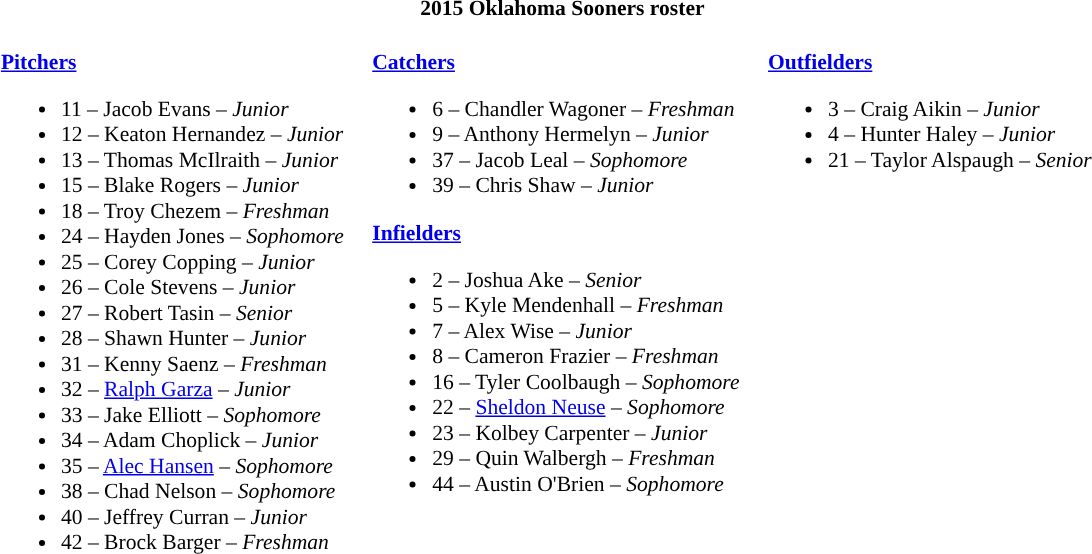<table class="toccolours" style="border-collapse:collapse; font-size:90%;">
<tr>
<th colspan=9>2015 Oklahoma Sooners roster</th>
</tr>
<tr>
<td width="03"> </td>
<td valign="top"><br><strong><a href='#'>Pitchers</a></strong><ul><li>11 – Jacob Evans – <em>Junior</em></li><li>12 – Keaton Hernandez – <em>Junior</em></li><li>13 – Thomas McIlraith – <em>Junior</em></li><li>15 – Blake Rogers – <em>Junior</em></li><li>18 – Troy Chezem – <em>Freshman</em></li><li>24 – Hayden Jones – <em> Sophomore</em></li><li>25 – Corey Copping – <em>Junior</em></li><li>26 – Cole Stevens – <em> Junior</em></li><li>27 – Robert Tasin – <em> Senior</em></li><li>28 – Shawn Hunter – <em>Junior</em></li><li>31 – Kenny Saenz – <em>Freshman</em></li><li>32 – <a href='#'>Ralph Garza</a> – <em>Junior</em></li><li>33 – Jake Elliott – <em>Sophomore</em></li><li>34 – Adam Choplick – <em> Junior</em></li><li>35 – <a href='#'>Alec Hansen</a> – <em>Sophomore</em></li><li>38 – Chad Nelson – <em> Sophomore</em></li><li>40 – Jeffrey Curran – <em>Junior</em></li><li>42 – Brock Barger – <em>Freshman</em></li></ul></td>
<td width="15"> </td>
<td valign="top"><br><strong><a href='#'>Catchers</a></strong><ul><li>6 – Chandler Wagoner – <em>Freshman</em></li><li>9 – Anthony Hermelyn – <em>Junior</em></li><li>37 – Jacob Leal – <em>Sophomore</em></li><li>39 – Chris Shaw – <em>Junior</em></li></ul><strong><a href='#'>Infielders</a></strong><ul><li>2 – Joshua Ake – <em>Senior</em></li><li>5 – Kyle Mendenhall – <em>Freshman</em></li><li>7 – Alex Wise – <em>Junior</em></li><li>8 – Cameron Frazier – <em>Freshman</em></li><li>16 – Tyler Coolbaugh – <em> Sophomore</em></li><li>22 – <a href='#'>Sheldon Neuse</a> – <em>Sophomore</em></li><li>23 – Kolbey Carpenter – <em>Junior</em></li><li>29 – Quin Walbergh – <em>Freshman</em></li><li>44 – Austin O'Brien – <em>Sophomore</em></li></ul></td>
<td width="15"> </td>
<td valign="top"><br><strong><a href='#'>Outfielders</a></strong><ul><li>3 – Craig Aikin – <em>Junior</em></li><li>4 – Hunter Haley – <em>Junior</em></li><li>21 – Taylor Alspaugh – <em> Senior</em></li></ul></td>
<td width="25"> </td>
</tr>
</table>
